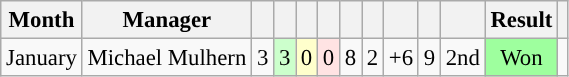<table class="wikitable sortable" style="text-align:center; font-size:95%;">
<tr>
<th>Month</th>
<th class="unsortable">Manager</th>
<th></th>
<th></th>
<th></th>
<th></th>
<th></th>
<th></th>
<th></th>
<th></th>
<th></th>
<th>Result</th>
<th class="unsortable"></th>
</tr>
<tr>
<td data-sort-value="1">January</td>
<td rowspan="5" style="text-align:left;"> Michael Mulhern</td>
<td>3</td>
<td style="background:#ccffcc;">3</td>
<td style="background:#ffffcc;">0</td>
<td style="background:#ffe3e3;">0</td>
<td>8</td>
<td>2</td>
<td>+6</td>
<td>9</td>
<td style="background:">2nd</td>
<td style="background:#9eff9e;">Won</td>
<td></td>
</tr>
</table>
